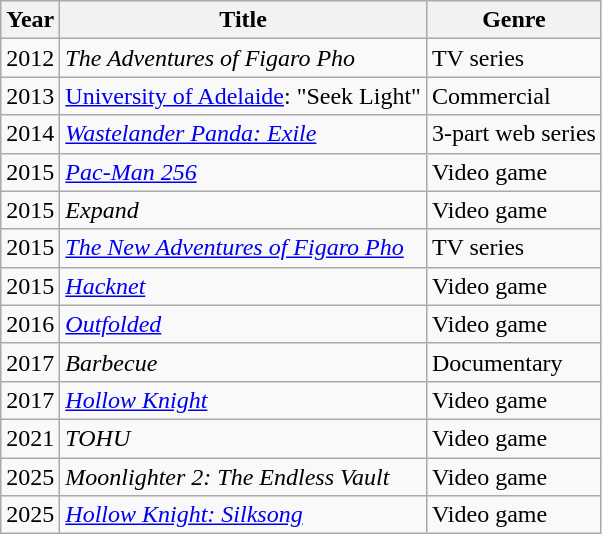<table class="wikitable">
<tr>
<th>Year</th>
<th>Title</th>
<th>Genre</th>
</tr>
<tr>
<td>2012</td>
<td><em>The Adventures of Figaro Pho</em></td>
<td>TV series</td>
</tr>
<tr>
<td>2013</td>
<td><a href='#'>University of Adelaide</a>: "Seek Light"</td>
<td>Commercial</td>
</tr>
<tr>
<td>2014</td>
<td><em><a href='#'>Wastelander Panda: Exile</a></em></td>
<td>3-part web series</td>
</tr>
<tr>
<td>2015</td>
<td><em><a href='#'>Pac-Man 256</a></em></td>
<td>Video game</td>
</tr>
<tr>
<td>2015</td>
<td><em>Expand</em></td>
<td>Video game</td>
</tr>
<tr>
<td>2015</td>
<td><em><a href='#'>The New Adventures of Figaro Pho</a></em></td>
<td>TV series</td>
</tr>
<tr>
<td>2015</td>
<td><em><a href='#'>Hacknet</a></em></td>
<td>Video game</td>
</tr>
<tr>
<td>2016</td>
<td><em><a href='#'>Outfolded</a></em></td>
<td>Video game</td>
</tr>
<tr>
<td>2017</td>
<td><em>Barbecue</em></td>
<td>Documentary</td>
</tr>
<tr>
<td>2017</td>
<td><em><a href='#'>Hollow Knight</a></em></td>
<td>Video game</td>
</tr>
<tr>
<td>2021</td>
<td><em>TOHU</em></td>
<td>Video game</td>
</tr>
<tr>
<td>2025</td>
<td><em>Moonlighter 2: The Endless Vault</em></td>
<td>Video game</td>
</tr>
<tr>
<td>2025</td>
<td><em><a href='#'>Hollow Knight: Silksong</a></em></td>
<td>Video game</td>
</tr>
</table>
